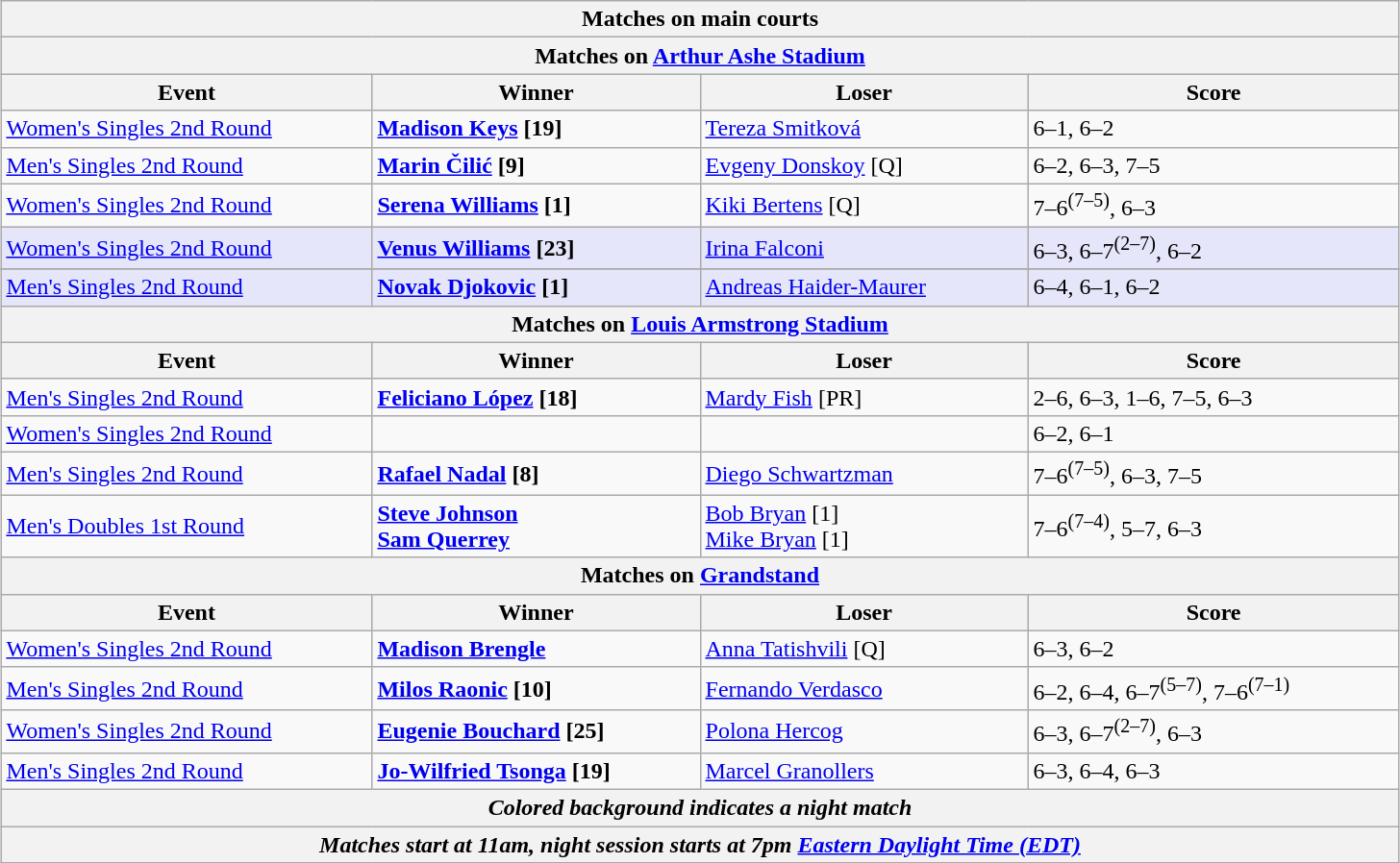<table class="wikitable" style="margin:auto;">
<tr>
<th colspan="4" style="white-space:nowrap;">Matches on main courts</th>
</tr>
<tr>
<th colspan="4"><strong>Matches on <a href='#'>Arthur Ashe Stadium</a></strong></th>
</tr>
<tr>
<th width=250>Event</th>
<th width=220>Winner</th>
<th width=220>Loser</th>
<th width=250>Score</th>
</tr>
<tr>
<td><a href='#'>Women's Singles 2nd Round</a></td>
<td><strong> <a href='#'>Madison Keys</a> [19]</strong></td>
<td> <a href='#'>Tereza Smitková</a></td>
<td>6–1, 6–2</td>
</tr>
<tr>
<td><a href='#'>Men's Singles 2nd Round</a></td>
<td><strong> <a href='#'>Marin Čilić</a> [9]</strong></td>
<td> <a href='#'>Evgeny Donskoy</a> [Q]</td>
<td>6–2, 6–3, 7–5</td>
</tr>
<tr>
<td><a href='#'>Women's Singles 2nd Round</a></td>
<td><strong> <a href='#'>Serena Williams</a> [1]</strong></td>
<td> <a href='#'>Kiki Bertens</a> [Q]</td>
<td>7–6<sup>(7–5)</sup>, 6–3</td>
</tr>
<tr bgcolor=lavender>
<td><a href='#'>Women's Singles 2nd Round</a></td>
<td><strong> <a href='#'>Venus Williams</a> [23]</strong></td>
<td> <a href='#'>Irina Falconi</a></td>
<td>6–3, 6–7<sup>(2–7)</sup>, 6–2</td>
</tr>
<tr>
</tr>
<tr bgcolor=lavender>
<td><a href='#'>Men's Singles 2nd Round</a></td>
<td><strong> <a href='#'>Novak Djokovic</a> [1]</strong></td>
<td> <a href='#'>Andreas Haider-Maurer</a></td>
<td>6–4, 6–1, 6–2</td>
</tr>
<tr>
<th colspan="4"><strong>Matches on <a href='#'>Louis Armstrong Stadium</a></strong></th>
</tr>
<tr>
<th width=250>Event</th>
<th width=220>Winner</th>
<th width=220>Loser</th>
<th width=250>Score</th>
</tr>
<tr>
<td><a href='#'>Men's Singles 2nd Round</a></td>
<td><strong> <a href='#'>Feliciano López</a> [18]</strong></td>
<td> <a href='#'>Mardy Fish</a> [PR]</td>
<td>2–6, 6–3, 1–6, 7–5, 6–3</td>
</tr>
<tr>
<td><a href='#'>Women's Singles 2nd Round</a></td>
<td></td>
<td></td>
<td>6–2, 6–1</td>
</tr>
<tr>
<td><a href='#'>Men's Singles 2nd Round</a></td>
<td><strong> <a href='#'>Rafael Nadal</a> [8]</strong></td>
<td> <a href='#'>Diego Schwartzman</a></td>
<td>7–6<sup>(7–5)</sup>, 6–3, 7–5</td>
</tr>
<tr>
<td><a href='#'>Men's Doubles 1st Round</a></td>
<td><strong> <a href='#'>Steve Johnson</a> <br>  <a href='#'>Sam Querrey</a></strong></td>
<td> <a href='#'>Bob Bryan</a> [1] <br>  <a href='#'>Mike Bryan</a> [1]</td>
<td>7–6<sup>(7–4)</sup>, 5–7, 6–3</td>
</tr>
<tr>
<th colspan="4"><strong>Matches on <a href='#'>Grandstand</a></strong></th>
</tr>
<tr>
<th width=250>Event</th>
<th width=220>Winner</th>
<th width=220>Loser</th>
<th width=250>Score</th>
</tr>
<tr>
<td><a href='#'>Women's Singles 2nd Round</a></td>
<td><strong> <a href='#'>Madison Brengle</a></strong></td>
<td> <a href='#'>Anna Tatishvili</a> [Q]</td>
<td>6–3, 6–2</td>
</tr>
<tr>
<td><a href='#'>Men's Singles 2nd Round</a></td>
<td><strong> <a href='#'>Milos Raonic</a> [10]</strong></td>
<td> <a href='#'>Fernando Verdasco</a></td>
<td>6–2, 6–4, 6–7<sup>(5–7)</sup>, 7–6<sup>(7–1)</sup></td>
</tr>
<tr>
<td><a href='#'>Women's Singles 2nd Round</a></td>
<td><strong> <a href='#'>Eugenie Bouchard</a> [25]</strong></td>
<td> <a href='#'>Polona Hercog</a></td>
<td>6–3, 6–7<sup>(2–7)</sup>, 6–3</td>
</tr>
<tr>
<td><a href='#'>Men's Singles 2nd Round</a></td>
<td><strong> <a href='#'>Jo-Wilfried Tsonga</a> [19]</strong></td>
<td> <a href='#'>Marcel Granollers</a></td>
<td>6–3, 6–4, 6–3</td>
</tr>
<tr>
<th colspan=4><em>Colored background indicates a night match</em></th>
</tr>
<tr>
<th colspan=4><em>Matches start at 11am, night session starts at 7pm <a href='#'>Eastern Daylight Time (EDT)</a></em></th>
</tr>
</table>
